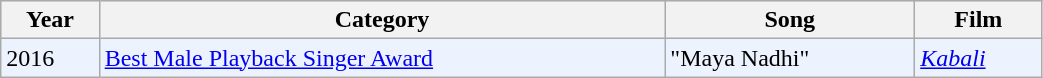<table class="wikitable" width="55%">
<tr bgcolor="#d1e4fd">
<th>Year</th>
<th>Category</th>
<th>Song</th>
<th>Film</th>
</tr>
<tr bgcolor=#edf3fe>
<td>2016</td>
<td><a href='#'>Best Male Playback Singer Award</a></td>
<td>"Maya Nadhi"</td>
<td><em><a href='#'>Kabali</a></em></td>
</tr>
</table>
